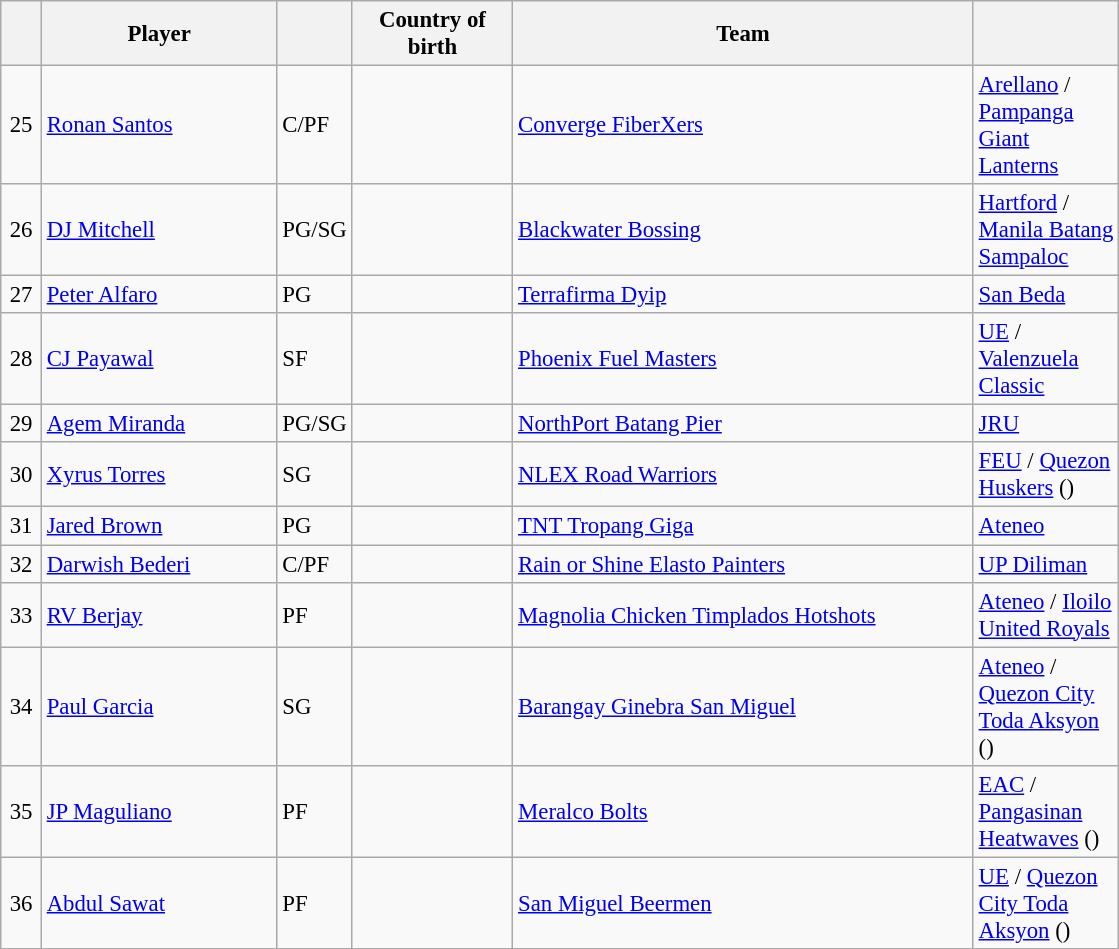<table class="wikitable plainrowheaders" style="text-align:left; font-size:95%;">
<tr>
<th scope="col" style="width:20px;"></th>
<th scope="col" style="width:150px;">Player</th>
<th scope="col" style="width:20px;"></th>
<th scope="col" style="width:100px;">Country of birth</th>
<th scope="col" style="width:300px;">Team</th>
<th scope="col" style="width:90px;"></th>
</tr>
<tr>
<td align=center>25</td>
<td><a href='#'>Ronan Santos</a></td>
<td>C/PF</td>
<td></td>
<td><a href='#'>Converge FiberXers</a></td>
<td><a href='#'>Arellano</a> / <a href='#'>Pampanga Giant Lanterns</a> </td>
</tr>
<tr>
<td align=center>26</td>
<td><a href='#'>DJ Mitchell</a></td>
<td>PG/SG</td>
<td></td>
<td><a href='#'>Blackwater Bossing</a></td>
<td><a href='#'>Hartford</a> / <a href='#'>Manila Batang Sampaloc</a> </td>
</tr>
<tr>
<td align=center>27</td>
<td><a href='#'>Peter Alfaro</a></td>
<td>PG</td>
<td></td>
<td><a href='#'>Terrafirma Dyip</a></td>
<td><a href='#'>San Beda</a></td>
</tr>
<tr>
<td align=center>28</td>
<td><a href='#'>CJ Payawal</a></td>
<td>SF</td>
<td></td>
<td><a href='#'>Phoenix Fuel Masters</a></td>
<td><a href='#'>UE</a> / <a href='#'>Valenzuela Classic</a> </td>
</tr>
<tr>
<td align=center>29</td>
<td><a href='#'>Agem Miranda</a></td>
<td>PG/SG</td>
<td></td>
<td><a href='#'>NorthPort Batang Pier</a></td>
<td><a href='#'>JRU</a></td>
</tr>
<tr>
<td align=center>30</td>
<td><a href='#'>Xyrus Torres</a></td>
<td>SG</td>
<td></td>
<td><a href='#'>NLEX Road Warriors</a></td>
<td><a href='#'>FEU</a> / <a href='#'>Quezon Huskers</a> ()</td>
</tr>
<tr>
<td align=center>31</td>
<td><a href='#'>Jared Brown</a></td>
<td>PG</td>
<td></td>
<td><a href='#'>TNT Tropang Giga</a></td>
<td><a href='#'>Ateneo</a></td>
</tr>
<tr>
<td align=center>32</td>
<td><a href='#'>Darwish Bederi</a></td>
<td>C/PF</td>
<td></td>
<td><a href='#'>Rain or Shine Elasto Painters</a></td>
<td><a href='#'>UP Diliman</a></td>
</tr>
<tr>
<td align=center>33</td>
<td><a href='#'>RV Berjay</a></td>
<td>PF</td>
<td></td>
<td><a href='#'>Magnolia Chicken Timplados Hotshots</a></td>
<td><a href='#'>Ateneo</a> / <a href='#'>Iloilo United Royals</a> </td>
</tr>
<tr>
<td align=center>34</td>
<td><a href='#'>Paul Garcia</a></td>
<td>SG</td>
<td></td>
<td><a href='#'>Barangay Ginebra San Miguel</a></td>
<td><a href='#'>Ateneo</a> / <a href='#'>Quezon City Toda Aksyon</a> ()</td>
</tr>
<tr>
<td align=center>35</td>
<td><a href='#'>JP Maguliano</a></td>
<td>PF</td>
<td></td>
<td><a href='#'>Meralco Bolts</a></td>
<td><a href='#'>EAC</a> / <a href='#'>Pangasinan Heatwaves</a> ()</td>
</tr>
<tr>
<td align=center>36</td>
<td><a href='#'>Abdul Sawat</a></td>
<td>PF</td>
<td></td>
<td><a href='#'>San Miguel Beermen</a></td>
<td><a href='#'>UE</a> / <a href='#'>Quezon City Toda Aksyon</a> ()</td>
</tr>
</table>
